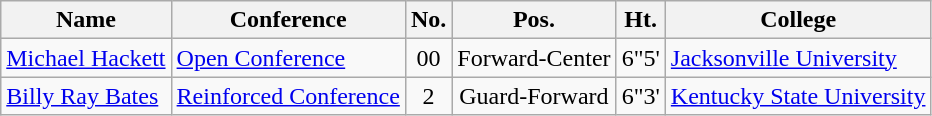<table class="wikitable" border="1">
<tr>
<th>Name</th>
<th>Conference</th>
<th>No.</th>
<th>Pos.</th>
<th>Ht.</th>
<th>College</th>
</tr>
<tr>
<td><a href='#'>Michael Hackett</a></td>
<td><a href='#'>Open Conference</a></td>
<td align="center">00</td>
<td align="center">Forward-Center</td>
<td align="center">6"5'</td>
<td><a href='#'>Jacksonville University</a></td>
</tr>
<tr>
<td><a href='#'>Billy Ray Bates</a></td>
<td><a href='#'>Reinforced Conference</a></td>
<td align="center">2</td>
<td align="center">Guard-Forward</td>
<td align="center">6"3'</td>
<td><a href='#'>Kentucky State University</a></td>
</tr>
</table>
